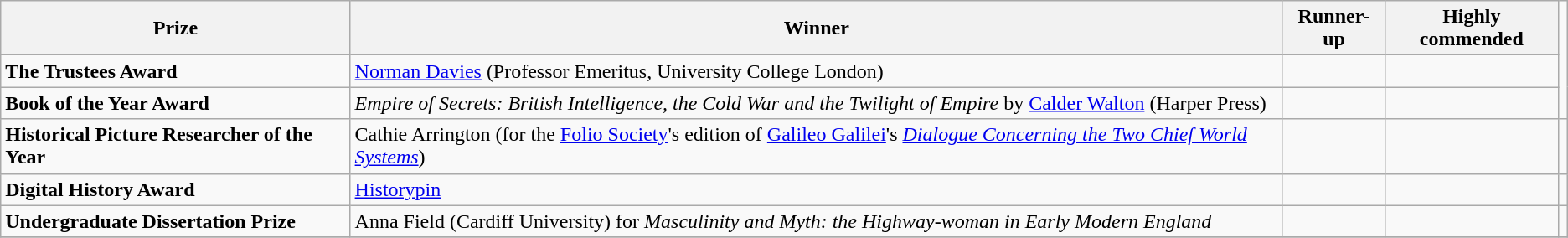<table class="wikitable">
<tr>
<th>Prize</th>
<th>Winner</th>
<th>Runner-up</th>
<th>Highly commended</th>
</tr>
<tr>
<td><strong>The Trustees Award</strong></td>
<td><a href='#'>Norman Davies</a> (Professor Emeritus, University College London)</td>
<td></td>
<td></td>
</tr>
<tr>
<td><strong>Book of the Year Award</strong></td>
<td><em>Empire of Secrets: British Intelligence, the Cold War and the Twilight of Empire</em> by <a href='#'>Calder Walton</a> (Harper Press)</td>
<td></td>
<td></td>
</tr>
<tr>
<td><strong>Historical Picture Researcher of the Year</strong></td>
<td>Cathie Arrington (for the <a href='#'>Folio Society</a>'s edition of <a href='#'>Galileo Galilei</a>'s <em><a href='#'>Dialogue Concerning the Two Chief World Systems</a></em>)</td>
<td></td>
<td></td>
<td></td>
</tr>
<tr>
<td><strong>Digital History Award</strong></td>
<td><a href='#'>Historypin</a></td>
<td></td>
<td></td>
<td></td>
</tr>
<tr>
<td><strong>Undergraduate Dissertation Prize</strong></td>
<td>Anna Field (Cardiff University) for <em>Masculinity and Myth: the Highway-woman in Early Modern England</em></td>
<td></td>
<td></td>
<td></td>
</tr>
<tr>
</tr>
</table>
